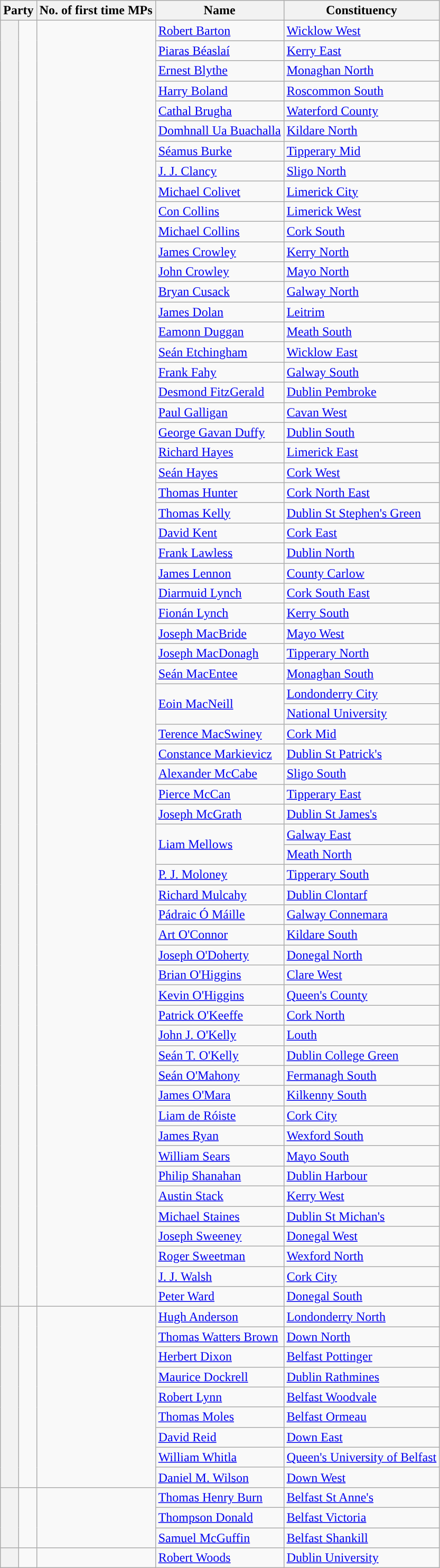<table class="wikitable collapsible" style="font-size: 100%;">
<tr>
<th colspan=2>Party</th>
<th>No. of first time MPs</th>
<th>Name</th>
<th>Constituency</th>
</tr>
<tr>
<th rowspan="64" style="background-color: "></th>
<td rowspan="64"></td>
<td rowspan="64"></td>
<td data-sort-value="Barton, Robert"><a href='#'>Robert Barton</a></td>
<td><a href='#'>Wicklow West</a></td>
</tr>
<tr>
<td data-sort-value="Béaslaí, Piaras"><a href='#'>Piaras Béaslaí</a></td>
<td><a href='#'>Kerry East</a></td>
</tr>
<tr>
<td data-sort-value="Blythe, Ernest"><a href='#'>Ernest Blythe</a></td>
<td><a href='#'>Monaghan North</a></td>
</tr>
<tr>
<td data-sort-value="Boland, Harry"><a href='#'>Harry Boland</a></td>
<td><a href='#'>Roscommon South</a></td>
</tr>
<tr>
<td data-sort-value="Brugha, Cathal"><a href='#'>Cathal Brugha</a></td>
<td><a href='#'>Waterford County</a></td>
</tr>
<tr>
<td data-sort-value="Buachalla, Domhnall Ua"><a href='#'>Domhnall Ua Buachalla</a></td>
<td><a href='#'>Kildare North</a></td>
</tr>
<tr>
<td data-sort-value="Burke, Séamus"><a href='#'>Séamus Burke</a></td>
<td><a href='#'>Tipperary Mid</a></td>
</tr>
<tr>
<td data-sort-value="Clancy, J. J."><a href='#'>J. J. Clancy</a></td>
<td><a href='#'>Sligo North</a></td>
</tr>
<tr>
<td data-sort-value="Colivet, Michael"><a href='#'>Michael Colivet</a></td>
<td><a href='#'>Limerick City</a></td>
</tr>
<tr>
<td data-sort-value="Collins, Con"><a href='#'>Con Collins</a></td>
<td><a href='#'>Limerick West</a></td>
</tr>
<tr>
<td data-sort-value="Collins, Michael"><a href='#'>Michael Collins</a></td>
<td><a href='#'>Cork South</a></td>
</tr>
<tr>
<td data-sort-value="Crowley, James"><a href='#'>James Crowley</a></td>
<td><a href='#'>Kerry North</a></td>
</tr>
<tr>
<td data-sort-value="Crowley, John"><a href='#'>John Crowley</a></td>
<td><a href='#'>Mayo North</a></td>
</tr>
<tr>
<td data-sort-value="Cusack, Bryan"><a href='#'>Bryan Cusack</a></td>
<td><a href='#'>Galway North</a></td>
</tr>
<tr>
<td data-sort-value="Dolan, James"><a href='#'>James Dolan</a></td>
<td><a href='#'>Leitrim</a></td>
</tr>
<tr>
<td data-sort-value="Duggan, Eamonn"><a href='#'>Eamonn Duggan</a></td>
<td><a href='#'>Meath South</a></td>
</tr>
<tr>
<td data-sort-value="Etchingham, Seán"><a href='#'>Seán Etchingham</a></td>
<td><a href='#'>Wicklow East</a></td>
</tr>
<tr>
<td data-sort-value="Fahy, Frank"><a href='#'>Frank Fahy</a></td>
<td><a href='#'>Galway South</a></td>
</tr>
<tr>
<td data-sort-value="FitzGerald, Desmond"><a href='#'>Desmond FitzGerald</a></td>
<td><a href='#'>Dublin Pembroke</a></td>
</tr>
<tr>
<td data-sort-value="Galligan, Paul"><a href='#'>Paul Galligan</a></td>
<td><a href='#'>Cavan West</a></td>
</tr>
<tr>
<td data-sort-value="Gavan Duffy, George"><a href='#'>George Gavan Duffy</a></td>
<td><a href='#'>Dublin South</a></td>
</tr>
<tr>
<td data-sort-value="Hayes, Richard"><a href='#'>Richard Hayes</a></td>
<td><a href='#'>Limerick East</a></td>
</tr>
<tr>
<td data-sort-value="Hayes, Seán"><a href='#'>Seán Hayes</a></td>
<td><a href='#'>Cork West</a></td>
</tr>
<tr>
<td data-sort-value="Hunter, Thomas"><a href='#'>Thomas Hunter</a></td>
<td><a href='#'>Cork North East</a></td>
</tr>
<tr>
<td data-sort-value="Kelly, Thomas"><a href='#'>Thomas Kelly</a></td>
<td><a href='#'>Dublin St Stephen's Green</a></td>
</tr>
<tr>
<td data-sort-value="Kent, David"><a href='#'>David Kent</a></td>
<td><a href='#'>Cork East</a></td>
</tr>
<tr>
<td data-sort-value="Lawless, Frank"><a href='#'>Frank Lawless</a></td>
<td><a href='#'>Dublin North</a></td>
</tr>
<tr>
<td data-sort-value="Lennon, James"><a href='#'>James Lennon</a></td>
<td><a href='#'>County Carlow</a></td>
</tr>
<tr>
<td data-sort-value="Lynch, Diarmuid"><a href='#'>Diarmuid Lynch</a></td>
<td><a href='#'>Cork South East</a></td>
</tr>
<tr>
<td data-sort-value="Lynch, Fionán"><a href='#'>Fionán Lynch</a></td>
<td><a href='#'>Kerry South</a></td>
</tr>
<tr>
<td data-sort-value="MacBride, Joseph"><a href='#'>Joseph MacBride</a></td>
<td><a href='#'>Mayo West</a></td>
</tr>
<tr>
<td data-sort-value="MacDonagh, Joseph"><a href='#'>Joseph MacDonagh</a></td>
<td><a href='#'>Tipperary North</a></td>
</tr>
<tr>
<td data-sort-value="MacEntee, Seán"><a href='#'>Seán MacEntee</a></td>
<td><a href='#'>Monaghan South</a></td>
</tr>
<tr>
<td data-sort-value="MacNeill, Eoin" rowspan="2"><a href='#'>Eoin MacNeill</a></td>
<td><a href='#'>Londonderry City</a></td>
</tr>
<tr>
<td><a href='#'>National University</a></td>
</tr>
<tr>
<td data-sort-value="MacSwiney, Terence"><a href='#'>Terence MacSwiney</a></td>
<td><a href='#'>Cork Mid</a></td>
</tr>
<tr>
<td data-sort-value="Markievicz, Constance"><a href='#'>Constance Markievicz</a></td>
<td><a href='#'>Dublin St Patrick's</a></td>
</tr>
<tr>
<td data-sort-value="McCabe, Alexander"><a href='#'>Alexander McCabe</a></td>
<td><a href='#'>Sligo South</a></td>
</tr>
<tr>
<td data-sort-value="McCan, Pierce"><a href='#'>Pierce McCan</a></td>
<td><a href='#'>Tipperary East</a></td>
</tr>
<tr>
<td data-sort-value="McGrath, Joseph"><a href='#'>Joseph McGrath</a></td>
<td><a href='#'>Dublin St James's</a></td>
</tr>
<tr>
<td data-sort-value="Mellows, Liam" rowspan="2"><a href='#'>Liam Mellows</a></td>
<td><a href='#'>Galway East</a></td>
</tr>
<tr>
<td><a href='#'>Meath North</a></td>
</tr>
<tr>
<td data-sort-value="Moloney, P. J."><a href='#'>P. J. Moloney</a></td>
<td><a href='#'>Tipperary South</a></td>
</tr>
<tr>
<td data-sort-value="Mulcahy, Richard"><a href='#'>Richard Mulcahy</a></td>
<td><a href='#'>Dublin Clontarf</a></td>
</tr>
<tr>
<td data-sort-value="Ó Máille, Pádraic"><a href='#'>Pádraic Ó Máille</a></td>
<td><a href='#'>Galway Connemara</a></td>
</tr>
<tr>
<td data-sort-value="O'Connor, Art"><a href='#'>Art O'Connor</a></td>
<td><a href='#'>Kildare South</a></td>
</tr>
<tr>
<td data-sort-value="O'Doherty, Joseph"><a href='#'>Joseph O'Doherty</a></td>
<td><a href='#'>Donegal North</a></td>
</tr>
<tr>
<td data-sort-value="O'Higgins, Brian"><a href='#'>Brian O'Higgins</a></td>
<td><a href='#'>Clare West</a></td>
</tr>
<tr>
<td data-sort-value="O'Higgins, Kevin"><a href='#'>Kevin O'Higgins</a></td>
<td><a href='#'>Queen's County</a></td>
</tr>
<tr>
<td data-sort-value="O'Keeffe, Patrick"><a href='#'>Patrick O'Keeffe</a></td>
<td><a href='#'>Cork North</a></td>
</tr>
<tr>
<td data-sort-value="O'Kelly, John J."><a href='#'>John J. O'Kelly</a></td>
<td><a href='#'>Louth</a></td>
</tr>
<tr>
<td data-sort-value="O'Kelly, Seán T."><a href='#'>Seán T. O'Kelly</a></td>
<td><a href='#'>Dublin College Green</a></td>
</tr>
<tr>
<td data-sort-value="O'Mahony, Seán T."><a href='#'>Seán O'Mahony</a></td>
<td><a href='#'>Fermanagh South</a></td>
</tr>
<tr>
<td data-sort-value="O'Mara, James"><a href='#'>James O'Mara</a></td>
<td><a href='#'>Kilkenny South</a></td>
</tr>
<tr>
<td data-sort-value="Róiste, Liam de"><a href='#'>Liam de Róiste</a></td>
<td><a href='#'>Cork City</a></td>
</tr>
<tr>
<td data-sort-value="Ryan, James"><a href='#'>James Ryan</a></td>
<td><a href='#'>Wexford South</a></td>
</tr>
<tr>
<td data-sort-value="Sears, William"><a href='#'>William Sears</a></td>
<td><a href='#'>Mayo South</a></td>
</tr>
<tr>
<td data-sort-value="Shanahan, Philip"><a href='#'>Philip Shanahan</a></td>
<td><a href='#'>Dublin Harbour</a></td>
</tr>
<tr>
<td data-sort-value="Stack, Austin"><a href='#'>Austin Stack</a></td>
<td><a href='#'>Kerry West</a></td>
</tr>
<tr>
<td data-sort-value="Staines, Michael"><a href='#'>Michael Staines</a></td>
<td><a href='#'>Dublin St Michan's</a></td>
</tr>
<tr>
<td data-sort-value="Sweeney, Joseph"><a href='#'>Joseph Sweeney</a></td>
<td><a href='#'>Donegal West</a></td>
</tr>
<tr>
<td data-sort-value="Sweetman, Roger"><a href='#'>Roger Sweetman</a></td>
<td><a href='#'>Wexford North</a></td>
</tr>
<tr>
<td data-sort-value="Walsh, J. J."><a href='#'>J. J. Walsh</a></td>
<td><a href='#'>Cork City</a></td>
</tr>
<tr>
<td data-sort-value="Ward, Peter"><a href='#'>Peter Ward</a></td>
<td><a href='#'>Donegal South</a></td>
</tr>
<tr>
<th rowspan="9" style="background-color: "></th>
<td rowspan="9"></td>
<td rowspan="9"></td>
<td data-sort-value="Anderson, Hugh"><a href='#'>Hugh Anderson</a></td>
<td><a href='#'>Londonderry North</a></td>
</tr>
<tr>
<td data-sort-value="Brown, Thomas Watters"><a href='#'>Thomas Watters Brown</a></td>
<td><a href='#'>Down North</a></td>
</tr>
<tr>
<td data-sort-value="Dixon, Herbert"><a href='#'>Herbert Dixon</a></td>
<td><a href='#'>Belfast Pottinger</a></td>
</tr>
<tr>
<td data-sort-value="Dockrell, Maurice"><a href='#'>Maurice Dockrell</a></td>
<td><a href='#'>Dublin Rathmines</a></td>
</tr>
<tr>
<td data-sort-value="Lynn, Robert"><a href='#'>Robert Lynn</a></td>
<td><a href='#'>Belfast Woodvale</a></td>
</tr>
<tr>
<td data-sort-value="Moles, Thomas"><a href='#'>Thomas Moles</a></td>
<td><a href='#'>Belfast Ormeau</a></td>
</tr>
<tr>
<td data-sort-value="Reid, David"><a href='#'>David Reid</a></td>
<td><a href='#'>Down East</a></td>
</tr>
<tr>
<td data-sort-value="Whitla, William"><a href='#'>William Whitla</a></td>
<td><a href='#'>Queen's University of Belfast</a></td>
</tr>
<tr>
<td data-sort-value="Wilson, Daniel M."><a href='#'>Daniel M. Wilson</a></td>
<td><a href='#'>Down West</a></td>
</tr>
<tr>
<th rowspan="3" style="background-color: "></th>
<td rowspan="3"></td>
<td rowspan="3"></td>
<td data-sort-value="Burn, Thomas Henry"><a href='#'>Thomas Henry Burn</a></td>
<td><a href='#'>Belfast St Anne's</a></td>
</tr>
<tr>
<td data-sort-value="Donald, Thompson"><a href='#'>Thompson Donald</a></td>
<td><a href='#'>Belfast Victoria</a></td>
</tr>
<tr>
<td data-sort-value="McGuffin, Samuel"><a href='#'>Samuel McGuffin</a></td>
<td><a href='#'>Belfast Shankill</a></td>
</tr>
<tr>
<th style="background-color: "></th>
<td></td>
<td></td>
<td data-sort-value="Woods, Robert"><a href='#'>Robert Woods</a></td>
<td><a href='#'>Dublin University</a></td>
</tr>
</table>
